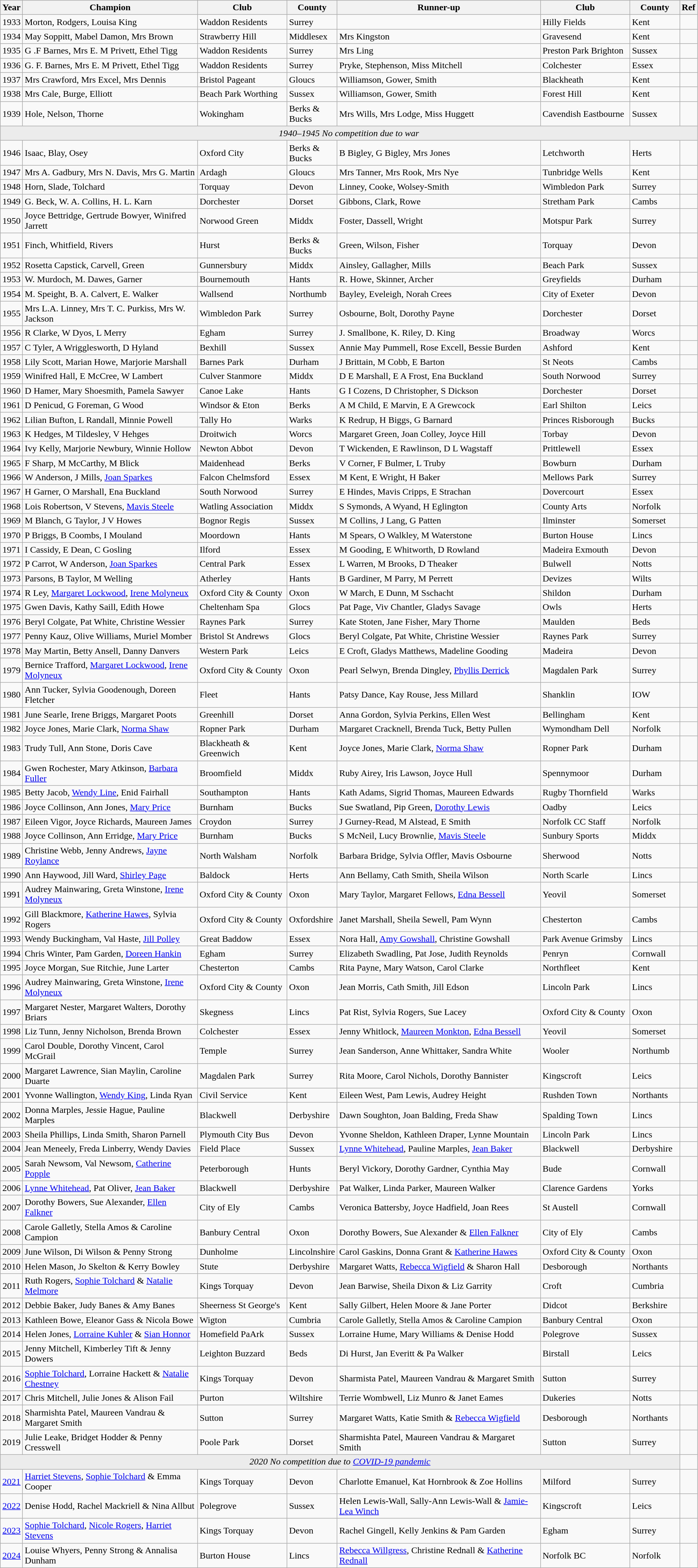<table class="wikitable">
<tr>
<th width="30">Year</th>
<th width="300">Champion</th>
<th width="150">Club</th>
<th width="80">County</th>
<th width="350">Runner-up</th>
<th width="150">Club</th>
<th width="80">County</th>
<th width="20">Ref</th>
</tr>
<tr>
<td align=center>1933</td>
<td>Morton, Rodgers, Louisa King</td>
<td>Waddon Residents</td>
<td>Surrey</td>
<td></td>
<td>Hilly Fields</td>
<td>Kent</td>
<td></td>
</tr>
<tr>
<td align=center>1934</td>
<td>May Soppitt, Mabel Damon, Mrs Brown</td>
<td>Strawberry Hill</td>
<td>Middlesex</td>
<td>Mrs Kingston</td>
<td>Gravesend</td>
<td>Kent</td>
<td></td>
</tr>
<tr>
<td align=center>1935</td>
<td>G .F Barnes, Mrs E. M Privett, Ethel Tigg</td>
<td>Waddon Residents</td>
<td>Surrey</td>
<td>Mrs Ling</td>
<td>Preston Park Brighton</td>
<td>Sussex</td>
<td></td>
</tr>
<tr>
<td align=center>1936</td>
<td>G. F. Barnes, Mrs E. M Privett, Ethel Tigg</td>
<td>Waddon Residents</td>
<td>Surrey</td>
<td>Pryke, Stephenson, Miss Mitchell</td>
<td>Colchester</td>
<td>Essex</td>
<td></td>
</tr>
<tr>
<td align=center>1937</td>
<td>Mrs Crawford, Mrs Excel, Mrs Dennis</td>
<td>Bristol Pageant</td>
<td>Gloucs</td>
<td>Williamson, Gower, Smith</td>
<td>Blackheath</td>
<td>Kent</td>
<td></td>
</tr>
<tr>
<td align=center>1938</td>
<td>Mrs Cale, Burge, Elliott</td>
<td>Beach Park Worthing</td>
<td>Sussex</td>
<td>Williamson, Gower, Smith</td>
<td>Forest Hill</td>
<td>Kent</td>
<td></td>
</tr>
<tr>
<td align=center>1939</td>
<td>Hole, Nelson, Thorne</td>
<td>Wokingham</td>
<td>Berks & Bucks</td>
<td>Mrs Wills, Mrs Lodge, Miss Huggett</td>
<td>Cavendish Eastbourne</td>
<td>Sussex</td>
<td></td>
</tr>
<tr align=center>
<td colspan=8 bgcolor="ececec"><em>1940–1945 No competition due to war</em></td>
</tr>
<tr>
<td align=center>1946</td>
<td>Isaac, Blay, Osey</td>
<td>Oxford City</td>
<td>Berks & Bucks</td>
<td>B Bigley, G Bigley, Mrs Jones</td>
<td>Letchworth</td>
<td>Herts</td>
<td></td>
</tr>
<tr>
<td align=center>1947</td>
<td>Mrs A. Gadbury, Mrs N. Davis, Mrs G. Martin</td>
<td>Ardagh</td>
<td>Gloucs</td>
<td>Mrs Tanner, Mrs Rook, Mrs Nye</td>
<td>Tunbridge Wells</td>
<td>Kent</td>
<td></td>
</tr>
<tr>
<td align=center>1948</td>
<td>Horn, Slade, Tolchard</td>
<td>Torquay</td>
<td>Devon</td>
<td>Linney, Cooke, Wolsey-Smith</td>
<td>Wimbledon Park</td>
<td>Surrey</td>
<td></td>
</tr>
<tr>
<td align=center>1949</td>
<td>G. Beck, W. A. Collins, H. L. Karn</td>
<td>Dorchester</td>
<td>Dorset</td>
<td>Gibbons, Clark, Rowe</td>
<td>Stretham Park</td>
<td>Cambs</td>
<td></td>
</tr>
<tr>
<td align=center>1950</td>
<td>Joyce Bettridge, Gertrude Bowyer, Winifred Jarrett</td>
<td>Norwood Green</td>
<td>Middx</td>
<td>Foster, Dassell, Wright</td>
<td>Motspur Park</td>
<td>Surrey</td>
<td></td>
</tr>
<tr>
<td align=center>1951</td>
<td>Finch, Whitfield, Rivers</td>
<td>Hurst</td>
<td>Berks & Bucks</td>
<td>Green, Wilson, Fisher</td>
<td>Torquay</td>
<td>Devon</td>
<td></td>
</tr>
<tr>
<td align=center>1952</td>
<td>Rosetta Capstick, Carvell, Green</td>
<td>Gunnersbury</td>
<td>Middx</td>
<td>Ainsley, Gallagher, Mills</td>
<td>Beach Park</td>
<td>Sussex</td>
<td></td>
</tr>
<tr>
<td align=center>1953</td>
<td>W. Murdoch, M. Dawes, Garner</td>
<td>Bournemouth</td>
<td>Hants</td>
<td>R. Howe, Skinner, Archer</td>
<td>Greyfields</td>
<td>Durham</td>
<td></td>
</tr>
<tr>
<td align=center>1954</td>
<td>M. Speight, B. A. Calvert, E. Walker</td>
<td>Wallsend</td>
<td>Northumb</td>
<td>Bayley, Eveleigh, Norah Crees</td>
<td>City of Exeter</td>
<td>Devon</td>
<td></td>
</tr>
<tr>
<td align=center>1955</td>
<td>Mrs L.A. Linney, Mrs T. C. Purkiss, Mrs W. Jackson</td>
<td>Wimbledon Park</td>
<td>Surrey</td>
<td>Osbourne, Bolt, Dorothy Payne</td>
<td>Dorchester</td>
<td>Dorset</td>
<td></td>
</tr>
<tr>
<td align=center>1956</td>
<td>R Clarke, W Dyos, L Merry</td>
<td>Egham</td>
<td>Surrey</td>
<td>J. Smallbone, K. Riley, D. King</td>
<td>Broadway</td>
<td>Worcs</td>
<td></td>
</tr>
<tr>
<td align=center>1957</td>
<td>C Tyler, A Wrigglesworth, D Hyland</td>
<td>Bexhill</td>
<td>Sussex</td>
<td>Annie May Pummell, Rose Excell, Bessie Burden</td>
<td>Ashford</td>
<td>Kent</td>
<td></td>
</tr>
<tr>
<td align=center>1958</td>
<td>Lily Scott, Marian Howe, Marjorie Marshall</td>
<td>Barnes Park</td>
<td>Durham</td>
<td>J Brittain, M Cobb, E Barton</td>
<td>St Neots</td>
<td>Cambs</td>
<td></td>
</tr>
<tr>
<td align=center>1959</td>
<td>Winifred Hall, E McCree, W Lambert</td>
<td>Culver Stanmore</td>
<td>Middx</td>
<td>D E Marshall, E A Frost, Ena Buckland</td>
<td>South Norwood</td>
<td>Surrey</td>
<td></td>
</tr>
<tr>
<td align=center>1960</td>
<td>D Hamer, Mary Shoesmith, Pamela Sawyer</td>
<td>Canoe Lake</td>
<td>Hants</td>
<td>G I Cozens, D Christopher, S Dickson</td>
<td>Dorchester</td>
<td>Dorset</td>
<td></td>
</tr>
<tr>
<td align=center>1961</td>
<td>D Penicud, G Foreman, G Wood</td>
<td>Windsor & Eton</td>
<td>Berks</td>
<td>A M Child, E Marvin, E A Grewcock</td>
<td>Earl Shilton</td>
<td>Leics</td>
<td></td>
</tr>
<tr>
<td align=center>1962</td>
<td>Lilian Bufton, L Randall, Minnie Powell</td>
<td>Tally Ho</td>
<td>Warks</td>
<td>K Redrup, H Biggs, G Barnard</td>
<td>Princes Risborough</td>
<td>Bucks</td>
<td></td>
</tr>
<tr>
<td align=center>1963</td>
<td>K Hedges, M Tildesley, V Hehges</td>
<td>Droitwich</td>
<td>Worcs</td>
<td>Margaret Green, Joan Colley, Joyce Hill</td>
<td>Torbay</td>
<td>Devon</td>
<td></td>
</tr>
<tr>
<td align=center>1964</td>
<td>Ivy Kelly, Marjorie Newbury, Winnie Hollow</td>
<td>Newton Abbot</td>
<td>Devon</td>
<td>T Wickenden, E Rawlinson, D L Wagstaff</td>
<td>Prittlewell</td>
<td>Essex</td>
<td></td>
</tr>
<tr>
<td align=center>1965</td>
<td>F Sharp, M McCarthy, M Blick</td>
<td>Maidenhead</td>
<td>Berks</td>
<td>V Corner, F Bulmer, L Truby</td>
<td>Bowburn</td>
<td>Durham</td>
<td></td>
</tr>
<tr>
<td align=center>1966</td>
<td>W Anderson, J Mills, <a href='#'>Joan Sparkes</a></td>
<td>Falcon Chelmsford</td>
<td>Essex</td>
<td>M Kent, E Wright, H Baker</td>
<td>Mellows Park</td>
<td>Surrey</td>
<td></td>
</tr>
<tr>
<td align=center>1967</td>
<td>H Garner, O Marshall, Ena Buckland</td>
<td>South Norwood</td>
<td>Surrey</td>
<td>E Hindes, Mavis Cripps, E Strachan</td>
<td>Dovercourt</td>
<td>Essex</td>
<td></td>
</tr>
<tr>
<td align=center>1968</td>
<td>Lois Robertson, V Stevens, <a href='#'>Mavis Steele</a></td>
<td>Watling Association</td>
<td>Middx</td>
<td>S Symonds, A Wyand, H Eglington</td>
<td>County Arts</td>
<td>Norfolk</td>
<td></td>
</tr>
<tr>
<td align=center>1969</td>
<td>M Blanch, G Taylor, J V Howes</td>
<td>Bognor Regis</td>
<td>Sussex</td>
<td>M Collins, J Lang, G Patten</td>
<td>Ilminster</td>
<td>Somerset</td>
<td></td>
</tr>
<tr>
<td align=center>1970</td>
<td>P Briggs, B Coombs, I Mouland</td>
<td>Moordown</td>
<td>Hants</td>
<td>M Spears, O Walkley, M Waterstone</td>
<td>Burton House</td>
<td>Lincs</td>
<td></td>
</tr>
<tr>
<td align=center>1971</td>
<td>I Cassidy, E Dean, C Gosling</td>
<td>Ilford</td>
<td>Essex</td>
<td>M Gooding, E Whitworth, D Rowland</td>
<td>Madeira Exmouth</td>
<td>Devon</td>
<td></td>
</tr>
<tr>
<td align=center>1972</td>
<td>P Carrot, W Anderson, <a href='#'>Joan Sparkes</a></td>
<td>Central Park</td>
<td>Essex</td>
<td>L Warren, M Brooks, D Theaker</td>
<td>Bulwell</td>
<td>Notts</td>
<td></td>
</tr>
<tr>
<td align=center>1973</td>
<td>Parsons, B Taylor, M Welling</td>
<td>Atherley</td>
<td>Hants</td>
<td>B Gardiner, M Parry, M Perrett</td>
<td>Devizes</td>
<td>Wilts</td>
<td></td>
</tr>
<tr>
<td align=center>1974</td>
<td>R Ley, <a href='#'>Margaret Lockwood</a>, <a href='#'>Irene Molyneux</a></td>
<td>Oxford City & County</td>
<td>Oxon</td>
<td>W March, E Dunn, M Sschacht</td>
<td>Shildon</td>
<td>Durham</td>
<td></td>
</tr>
<tr>
<td align=center>1975</td>
<td>Gwen Davis, Kathy Saill, Edith Howe</td>
<td>Cheltenham Spa</td>
<td>Glocs</td>
<td>Pat Page, Viv Chantler, Gladys Savage</td>
<td>Owls</td>
<td>Herts</td>
<td></td>
</tr>
<tr>
<td align=center>1976</td>
<td>Beryl Colgate, Pat White, Christine Wessier</td>
<td>Raynes Park</td>
<td>Surrey</td>
<td>Kate Stoten, Jane Fisher, Mary Thorne</td>
<td>Maulden</td>
<td>Beds</td>
<td></td>
</tr>
<tr>
<td align=center>1977</td>
<td>Penny Kauz, Olive Williams, Muriel Momber</td>
<td>Bristol St Andrews</td>
<td>Glocs</td>
<td>Beryl Colgate, Pat White, Christine Wessier</td>
<td>Raynes Park</td>
<td>Surrey</td>
<td></td>
</tr>
<tr>
<td align=center>1978</td>
<td>May Martin, Betty Ansell, Danny Danvers</td>
<td>Western Park</td>
<td>Leics</td>
<td>E Croft, Gladys Matthews, Madeline Gooding</td>
<td>Madeira</td>
<td>Devon</td>
<td></td>
</tr>
<tr>
<td align=center>1979</td>
<td>Bernice Trafford, <a href='#'>Margaret Lockwood</a>, <a href='#'>Irene Molyneux</a></td>
<td>Oxford City & County</td>
<td>Oxon</td>
<td>Pearl Selwyn, Brenda Dingley, <a href='#'>Phyllis Derrick</a></td>
<td>Magdalen Park</td>
<td>Surrey</td>
<td></td>
</tr>
<tr>
<td align=center>1980</td>
<td>Ann Tucker, Sylvia Goodenough, Doreen Fletcher</td>
<td>Fleet</td>
<td>Hants</td>
<td>Patsy Dance, Kay Rouse, Jess Millard</td>
<td>Shanklin</td>
<td>IOW</td>
<td></td>
</tr>
<tr>
<td align=center>1981</td>
<td>June Searle, Irene Briggs, Margaret Poots</td>
<td>Greenhill</td>
<td>Dorset</td>
<td>Anna Gordon, Sylvia Perkins, Ellen West</td>
<td>Bellingham</td>
<td>Kent</td>
<td></td>
</tr>
<tr>
<td align=center>1982</td>
<td>Joyce Jones, Marie Clark, <a href='#'>Norma Shaw</a></td>
<td>Ropner Park</td>
<td>Durham</td>
<td>Margaret Cracknell, Brenda Tuck, Betty Pullen</td>
<td>Wymondham Dell</td>
<td>Norfolk</td>
<td></td>
</tr>
<tr>
<td align=center>1983</td>
<td>Trudy Tull, Ann Stone, Doris Cave</td>
<td>Blackheath & Greenwich</td>
<td>Kent</td>
<td>Joyce Jones, Marie Clark, <a href='#'>Norma Shaw</a></td>
<td>Ropner Park</td>
<td>Durham</td>
<td></td>
</tr>
<tr>
<td align=center>1984</td>
<td>Gwen Rochester, Mary Atkinson, <a href='#'>Barbara Fuller</a></td>
<td>Broomfield</td>
<td>Middx</td>
<td>Ruby Airey, Iris Lawson, Joyce Hull</td>
<td>Spennymoor</td>
<td>Durham</td>
<td></td>
</tr>
<tr>
<td align=center>1985</td>
<td>Betty Jacob, <a href='#'>Wendy Line</a>, Enid Fairhall</td>
<td>Southampton</td>
<td>Hants</td>
<td>Kath Adams, Sigrid Thomas, Maureen Edwards</td>
<td>Rugby Thornfield</td>
<td>Warks</td>
<td></td>
</tr>
<tr>
<td align=center>1986</td>
<td>Joyce Collinson, Ann Jones, <a href='#'>Mary Price</a></td>
<td>Burnham</td>
<td>Bucks</td>
<td>Sue Swatland, Pip Green, <a href='#'>Dorothy Lewis</a></td>
<td>Oadby</td>
<td>Leics</td>
<td></td>
</tr>
<tr>
<td align=center>1987</td>
<td>Eileen Vigor, Joyce Richards, Maureen James</td>
<td>Croydon</td>
<td>Surrey</td>
<td>J Gurney-Read, M Alstead, E Smith</td>
<td>Norfolk CC Staff</td>
<td>Norfolk</td>
<td></td>
</tr>
<tr>
<td align=center>1988</td>
<td>Joyce Collinson, Ann Erridge, <a href='#'>Mary Price</a></td>
<td>Burnham</td>
<td>Bucks</td>
<td>S McNeil, Lucy Brownlie, <a href='#'>Mavis Steele</a></td>
<td>Sunbury Sports</td>
<td>Middx</td>
<td></td>
</tr>
<tr>
<td align=center>1989</td>
<td>Christine Webb, Jenny Andrews, <a href='#'>Jayne Roylance</a></td>
<td>North Walsham</td>
<td>Norfolk</td>
<td>Barbara Bridge, Sylvia Offler, Mavis Osbourne</td>
<td>Sherwood</td>
<td>Notts</td>
<td></td>
</tr>
<tr>
<td align=center>1990</td>
<td>Ann Haywood, Jill Ward, <a href='#'>Shirley Page</a></td>
<td>Baldock</td>
<td>Herts</td>
<td>Ann Bellamy, Cath Smith, Sheila Wilson</td>
<td>North Scarle</td>
<td>Lincs</td>
<td></td>
</tr>
<tr>
<td align=center>1991</td>
<td>Audrey Mainwaring, Greta Winstone, <a href='#'>Irene Molyneux</a></td>
<td>Oxford City & County</td>
<td>Oxon</td>
<td>Mary Taylor, Margaret Fellows, <a href='#'>Edna Bessell</a></td>
<td>Yeovil</td>
<td>Somerset</td>
<td></td>
</tr>
<tr>
<td align=center>1992</td>
<td>Gill Blackmore, <a href='#'>Katherine Hawes</a>, Sylvia Rogers</td>
<td>Oxford City & County</td>
<td>Oxfordshire</td>
<td>Janet Marshall, Sheila Sewell, Pam Wynn</td>
<td>Chesterton</td>
<td>Cambs</td>
<td></td>
</tr>
<tr>
<td align=center>1993</td>
<td>Wendy Buckingham, Val Haste, <a href='#'>Jill Polley</a></td>
<td>Great Baddow</td>
<td>Essex</td>
<td>Nora Hall, <a href='#'>Amy Gowshall</a>, Christine Gowshall</td>
<td>Park Avenue Grimsby</td>
<td>Lincs</td>
<td></td>
</tr>
<tr>
<td align=center>1994</td>
<td>Chris Winter, Pam Garden, <a href='#'>Doreen Hankin</a></td>
<td>Egham</td>
<td>Surrey</td>
<td>Elizabeth Swadling, Pat Jose, Judith Reynolds</td>
<td>Penryn</td>
<td>Cornwall</td>
<td></td>
</tr>
<tr>
<td align=center>1995</td>
<td>Joyce Morgan, Sue Ritchie, June Larter</td>
<td>Chesterton</td>
<td>Cambs</td>
<td>Rita Payne, Mary Watson, Carol Clarke</td>
<td>Northfleet</td>
<td>Kent</td>
<td></td>
</tr>
<tr>
<td align=center>1996</td>
<td>Audrey Mainwaring, Greta Winstone, <a href='#'>Irene Molyneux</a></td>
<td>Oxford City & County</td>
<td>Oxon</td>
<td>Jean Morris, Cath Smith, Jill Edson</td>
<td>Lincoln Park</td>
<td>Lincs</td>
<td></td>
</tr>
<tr>
<td align=center>1997</td>
<td>Margaret Nester, Margaret Walters, Dorothy Briars</td>
<td>Skegness</td>
<td>Lincs</td>
<td>Pat Rist, Sylvia Rogers, Sue Lacey</td>
<td>Oxford City & County</td>
<td>Oxon</td>
<td></td>
</tr>
<tr>
<td align=center>1998</td>
<td>Liz Tunn, Jenny Nicholson, Brenda Brown</td>
<td>Colchester</td>
<td>Essex</td>
<td>Jenny Whitlock, <a href='#'>Maureen Monkton</a>, <a href='#'>Edna Bessell</a></td>
<td>Yeovil</td>
<td>Somerset</td>
<td></td>
</tr>
<tr>
<td align=center>1999</td>
<td>Carol Double, Dorothy Vincent, Carol McGrail</td>
<td>Temple</td>
<td>Surrey</td>
<td>Jean Sanderson, Anne Whittaker, Sandra White</td>
<td>Wooler</td>
<td>Northumb</td>
<td></td>
</tr>
<tr>
<td align=center>2000</td>
<td>Margaret Lawrence, Sian Maylin, Caroline Duarte</td>
<td>Magdalen Park</td>
<td>Surrey</td>
<td>Rita Moore, Carol Nichols, Dorothy Bannister</td>
<td>Kingscroft</td>
<td>Leics</td>
<td></td>
</tr>
<tr>
<td align=center>2001</td>
<td>Yvonne Wallington, <a href='#'>Wendy King</a>, Linda Ryan</td>
<td>Civil Service</td>
<td>Kent</td>
<td>Eileen West, Pam Lewis, Audrey Height</td>
<td>Rushden Town</td>
<td>Northants</td>
<td></td>
</tr>
<tr>
<td align=center>2002</td>
<td>Donna Marples, Jessie Hague, Pauline Marples</td>
<td>Blackwell</td>
<td>Derbyshire</td>
<td>Dawn Soughton, Joan Balding, Freda Shaw</td>
<td>Spalding Town</td>
<td>Lincs</td>
<td></td>
</tr>
<tr>
<td align=center>2003</td>
<td>Sheila Phillips, Linda Smith, Sharon Parnell</td>
<td>Plymouth City Bus</td>
<td>Devon</td>
<td>Yvonne Sheldon, Kathleen Draper, Lynne Mountain</td>
<td>Lincoln Park</td>
<td>Lincs</td>
<td></td>
</tr>
<tr>
<td align=center>2004</td>
<td>Jean Meneely, Freda Linberry, Wendy Davies</td>
<td>Field Place</td>
<td>Sussex</td>
<td><a href='#'>Lynne Whitehead</a>, Pauline Marples, <a href='#'>Jean Baker</a></td>
<td>Blackwell</td>
<td>Derbyshire</td>
<td></td>
</tr>
<tr>
<td align=center>2005</td>
<td>Sarah Newsom, Val Newsom, <a href='#'>Catherine Popple</a></td>
<td>Peterborough</td>
<td>Hunts</td>
<td>Beryl Vickory, Dorothy Gardner, Cynthia May</td>
<td>Bude</td>
<td>Cornwall</td>
<td></td>
</tr>
<tr>
<td align=center>2006</td>
<td><a href='#'>Lynne Whitehead</a>, Pat Oliver, <a href='#'>Jean Baker</a></td>
<td>Blackwell</td>
<td>Derbyshire</td>
<td>Pat Walker, Linda Parker, Maureen Walker</td>
<td>Clarence Gardens</td>
<td>Yorks</td>
<td></td>
</tr>
<tr>
<td align=center>2007</td>
<td>Dorothy Bowers, Sue Alexander, <a href='#'>Ellen Falkner</a></td>
<td>City of Ely</td>
<td>Cambs</td>
<td>Veronica Battersby, Joyce Hadfield, Joan Rees</td>
<td>St Austell</td>
<td>Cornwall</td>
<td></td>
</tr>
<tr>
<td align=center>2008</td>
<td>Carole Galletly, Stella Amos & Caroline Campion</td>
<td>Banbury Central</td>
<td>Oxon</td>
<td>Dorothy Bowers, Sue Alexander & <a href='#'>Ellen Falkner</a></td>
<td>City of Ely</td>
<td>Cambs</td>
<td></td>
</tr>
<tr>
<td align=center>2009</td>
<td>June Wilson, Di Wilson & Penny Strong</td>
<td>Dunholme</td>
<td>Lincolnshire</td>
<td>Carol Gaskins, Donna Grant & <a href='#'>Katherine Hawes</a></td>
<td>Oxford City & County</td>
<td>Oxon</td>
<td></td>
</tr>
<tr>
<td align=center>2010</td>
<td>Helen Mason, Jo Skelton & Kerry Bowley</td>
<td>Stute</td>
<td>Derbyshire</td>
<td>Margaret Watts, <a href='#'>Rebecca Wigfield</a> & Sharon Hall</td>
<td>Desborough</td>
<td>Northants</td>
<td></td>
</tr>
<tr>
<td align=center>2011</td>
<td>Ruth Rogers, <a href='#'>Sophie Tolchard</a> & <a href='#'>Natalie Melmore</a></td>
<td>Kings Torquay</td>
<td>Devon</td>
<td>Jean Barwise, Sheila Dixon & Liz Garrity</td>
<td>Croft</td>
<td>Cumbria</td>
<td></td>
</tr>
<tr>
<td align=center>2012</td>
<td>Debbie Baker, Judy Banes & Amy Banes</td>
<td>Sheerness St George's</td>
<td>Kent</td>
<td>Sally Gilbert, Helen Moore & Jane Porter</td>
<td>Didcot</td>
<td>Berkshire</td>
<td></td>
</tr>
<tr>
<td align=center>2013</td>
<td>Kathleen Bowe, Eleanor Gass & Nicola Bowe</td>
<td>Wigton</td>
<td>Cumbria</td>
<td>Carole Galletly, Stella Amos & Caroline Campion</td>
<td>Banbury Central</td>
<td>Oxon</td>
<td></td>
</tr>
<tr>
<td align=center>2014</td>
<td>Helen Jones, <a href='#'>Lorraine Kuhler</a> & <a href='#'>Sian Honnor</a></td>
<td>Homefield PaArk</td>
<td>Sussex</td>
<td>Lorraine Hume, Mary Williams & Denise Hodd</td>
<td>Polegrove</td>
<td>Sussex</td>
<td></td>
</tr>
<tr>
<td align=center>2015</td>
<td>Jenny Mitchell, Kimberley Tift & Jenny Dowers</td>
<td>Leighton Buzzard</td>
<td>Beds</td>
<td>Di Hurst, Jan Everitt & Pa Walker</td>
<td>Birstall</td>
<td>Leics</td>
<td></td>
</tr>
<tr>
<td align=center>2016</td>
<td><a href='#'>Sophie Tolchard</a>, Lorraine Hackett & <a href='#'>Natalie Chestney</a></td>
<td>Kings Torquay</td>
<td>Devon</td>
<td>Sharmista Patel, Maureen Vandrau & Margaret Smith</td>
<td>Sutton</td>
<td>Surrey</td>
<td></td>
</tr>
<tr>
<td align=center>2017</td>
<td>Chris Mitchell, Julie Jones & Alison Fail</td>
<td>Purton</td>
<td>Wiltshire</td>
<td>Terrie Wombwell, Liz Munro & Janet Eames</td>
<td>Dukeries</td>
<td>Notts</td>
<td></td>
</tr>
<tr>
<td align=center>2018</td>
<td>Sharmishta Patel, Maureen Vandrau & Margaret Smith</td>
<td>Sutton</td>
<td>Surrey</td>
<td>Margaret Watts, Katie Smith & <a href='#'>Rebecca Wigfield</a></td>
<td>Desborough</td>
<td>Northants</td>
<td></td>
</tr>
<tr>
<td align=center>2019</td>
<td>Julie Leake, Bridget Hodder & Penny Cresswell</td>
<td>Poole Park</td>
<td>Dorset</td>
<td>Sharmishta Patel, Maureen Vandrau & Margaret Smith</td>
<td>Sutton</td>
<td>Surrey</td>
<td></td>
</tr>
<tr align=center>
<td colspan=7 bgcolor="ececec"><em>2020 No competition due to <a href='#'>COVID-19 pandemic</a></em></td>
<td align=left></td>
</tr>
<tr>
<td align=center><a href='#'>2021</a></td>
<td><a href='#'>Harriet Stevens</a>, <a href='#'>Sophie Tolchard</a> & Emma Cooper</td>
<td>Kings Torquay</td>
<td>Devon</td>
<td>Charlotte Emanuel, Kat Hornbrook & Zoe Hollins</td>
<td>Milford</td>
<td>Surrey</td>
<td></td>
</tr>
<tr>
<td align=center><a href='#'>2022</a></td>
<td>Denise Hodd, Rachel Mackriell & Nina Allbut</td>
<td>Polegrove</td>
<td>Sussex</td>
<td>Helen Lewis-Wall, Sally-Ann Lewis-Wall & <a href='#'>Jamie-Lea Winch</a></td>
<td>Kingscroft</td>
<td>Leics</td>
<td></td>
</tr>
<tr>
<td align=center><a href='#'>2023</a></td>
<td><a href='#'>Sophie Tolchard</a>, <a href='#'>Nicole Rogers</a>, <a href='#'>Harriet Stevens</a></td>
<td>Kings Torquay</td>
<td>Devon</td>
<td>Rachel Gingell, Kelly Jenkins & Pam Garden</td>
<td>Egham</td>
<td>Surrey</td>
<td></td>
</tr>
<tr>
<td align=center><a href='#'>2024</a></td>
<td>Louise Whyers, Penny Strong & Annalisa Dunham</td>
<td>Burton House</td>
<td>Lincs</td>
<td><a href='#'>Rebecca Willgress</a>, Christine Rednall & <a href='#'>Katherine Rednall</a></td>
<td>Norfolk BC</td>
<td>Norfolk</td>
<td></td>
</tr>
</table>
